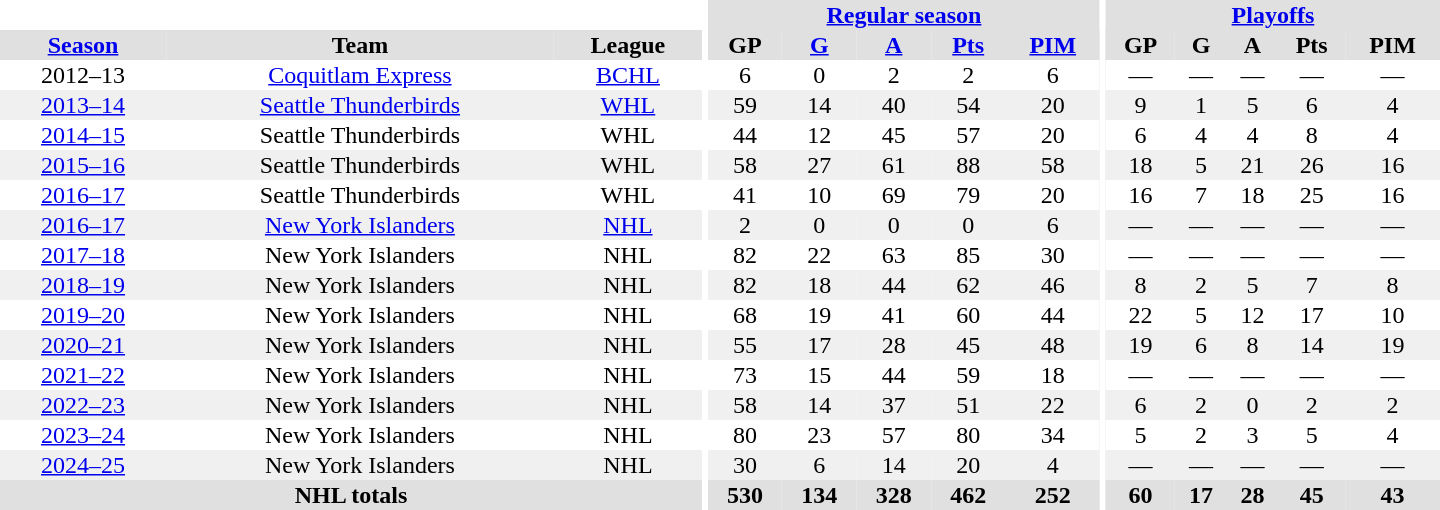<table border="0" cellpadding="1" cellspacing="0" style="text-align:center; width:60em;">
<tr bgcolor="#e0e0e0">
<th colspan="3" bgcolor="#ffffff"></th>
<th rowspan="100" bgcolor="#ffffff"></th>
<th colspan="5"><a href='#'>Regular season</a></th>
<th rowspan="100" bgcolor="#ffffff"></th>
<th colspan="5"><a href='#'>Playoffs</a></th>
</tr>
<tr bgcolor="#e0e0e0">
<th><a href='#'>Season</a></th>
<th>Team</th>
<th>League</th>
<th>GP</th>
<th><a href='#'>G</a></th>
<th><a href='#'>A</a></th>
<th><a href='#'>Pts</a></th>
<th><a href='#'>PIM</a></th>
<th>GP</th>
<th>G</th>
<th>A</th>
<th>Pts</th>
<th>PIM</th>
</tr>
<tr>
<td>2012–13</td>
<td><a href='#'>Coquitlam Express</a></td>
<td><a href='#'>BCHL</a></td>
<td>6</td>
<td>0</td>
<td>2</td>
<td>2</td>
<td>6</td>
<td>—</td>
<td>—</td>
<td>—</td>
<td>—</td>
<td>—</td>
</tr>
<tr bgcolor="#f0f0f0">
<td><a href='#'>2013–14</a></td>
<td><a href='#'>Seattle Thunderbirds</a></td>
<td><a href='#'>WHL</a></td>
<td>59</td>
<td>14</td>
<td>40</td>
<td>54</td>
<td>20</td>
<td>9</td>
<td>1</td>
<td>5</td>
<td>6</td>
<td>4</td>
</tr>
<tr>
<td><a href='#'>2014–15</a></td>
<td>Seattle Thunderbirds</td>
<td>WHL</td>
<td>44</td>
<td>12</td>
<td>45</td>
<td>57</td>
<td>20</td>
<td>6</td>
<td>4</td>
<td>4</td>
<td>8</td>
<td>4</td>
</tr>
<tr bgcolor="#f0f0f0">
<td><a href='#'>2015–16</a></td>
<td>Seattle Thunderbirds</td>
<td>WHL</td>
<td>58</td>
<td>27</td>
<td>61</td>
<td>88</td>
<td>58</td>
<td>18</td>
<td>5</td>
<td>21</td>
<td>26</td>
<td>16</td>
</tr>
<tr>
<td><a href='#'>2016–17</a></td>
<td>Seattle Thunderbirds</td>
<td>WHL</td>
<td>41</td>
<td>10</td>
<td>69</td>
<td>79</td>
<td>20</td>
<td>16</td>
<td>7</td>
<td>18</td>
<td>25</td>
<td>16</td>
</tr>
<tr bgcolor="#f0f0f0">
<td><a href='#'>2016–17</a></td>
<td><a href='#'>New York Islanders</a></td>
<td><a href='#'>NHL</a></td>
<td>2</td>
<td>0</td>
<td>0</td>
<td>0</td>
<td>6</td>
<td>—</td>
<td>—</td>
<td>—</td>
<td>—</td>
<td>—</td>
</tr>
<tr>
<td><a href='#'>2017–18</a></td>
<td>New York Islanders</td>
<td>NHL</td>
<td>82</td>
<td>22</td>
<td>63</td>
<td>85</td>
<td>30</td>
<td>—</td>
<td>—</td>
<td>—</td>
<td>—</td>
<td>—</td>
</tr>
<tr bgcolor="#f0f0f0">
<td><a href='#'>2018–19</a></td>
<td>New York Islanders</td>
<td>NHL</td>
<td>82</td>
<td>18</td>
<td>44</td>
<td>62</td>
<td>46</td>
<td>8</td>
<td>2</td>
<td>5</td>
<td>7</td>
<td>8</td>
</tr>
<tr>
<td><a href='#'>2019–20</a></td>
<td>New York Islanders</td>
<td>NHL</td>
<td>68</td>
<td>19</td>
<td>41</td>
<td>60</td>
<td>44</td>
<td>22</td>
<td>5</td>
<td>12</td>
<td>17</td>
<td>10</td>
</tr>
<tr bgcolor="#f0f0f0">
<td><a href='#'>2020–21</a></td>
<td>New York Islanders</td>
<td>NHL</td>
<td>55</td>
<td>17</td>
<td>28</td>
<td>45</td>
<td>48</td>
<td>19</td>
<td>6</td>
<td>8</td>
<td>14</td>
<td>19</td>
</tr>
<tr>
<td><a href='#'>2021–22</a></td>
<td>New York Islanders</td>
<td>NHL</td>
<td>73</td>
<td>15</td>
<td>44</td>
<td>59</td>
<td>18</td>
<td>—</td>
<td>—</td>
<td>—</td>
<td>—</td>
<td>—</td>
</tr>
<tr bgcolor="#f0f0f0">
<td><a href='#'>2022–23</a></td>
<td>New York Islanders</td>
<td>NHL</td>
<td>58</td>
<td>14</td>
<td>37</td>
<td>51</td>
<td>22</td>
<td>6</td>
<td>2</td>
<td>0</td>
<td>2</td>
<td>2</td>
</tr>
<tr>
<td><a href='#'>2023–24</a></td>
<td>New York Islanders</td>
<td>NHL</td>
<td>80</td>
<td>23</td>
<td>57</td>
<td>80</td>
<td>34</td>
<td>5</td>
<td>2</td>
<td>3</td>
<td>5</td>
<td>4</td>
</tr>
<tr bgcolor="#f0f0f0">
<td><a href='#'>2024–25</a></td>
<td>New York Islanders</td>
<td>NHL</td>
<td>30</td>
<td>6</td>
<td>14</td>
<td>20</td>
<td>4</td>
<td>—</td>
<td>—</td>
<td>—</td>
<td>—</td>
<td>—</td>
</tr>
<tr bgcolor="#e0e0e0">
<th colspan="3">NHL totals</th>
<th>530</th>
<th>134</th>
<th>328</th>
<th>462</th>
<th>252</th>
<th>60</th>
<th>17</th>
<th>28</th>
<th>45</th>
<th>43</th>
</tr>
</table>
